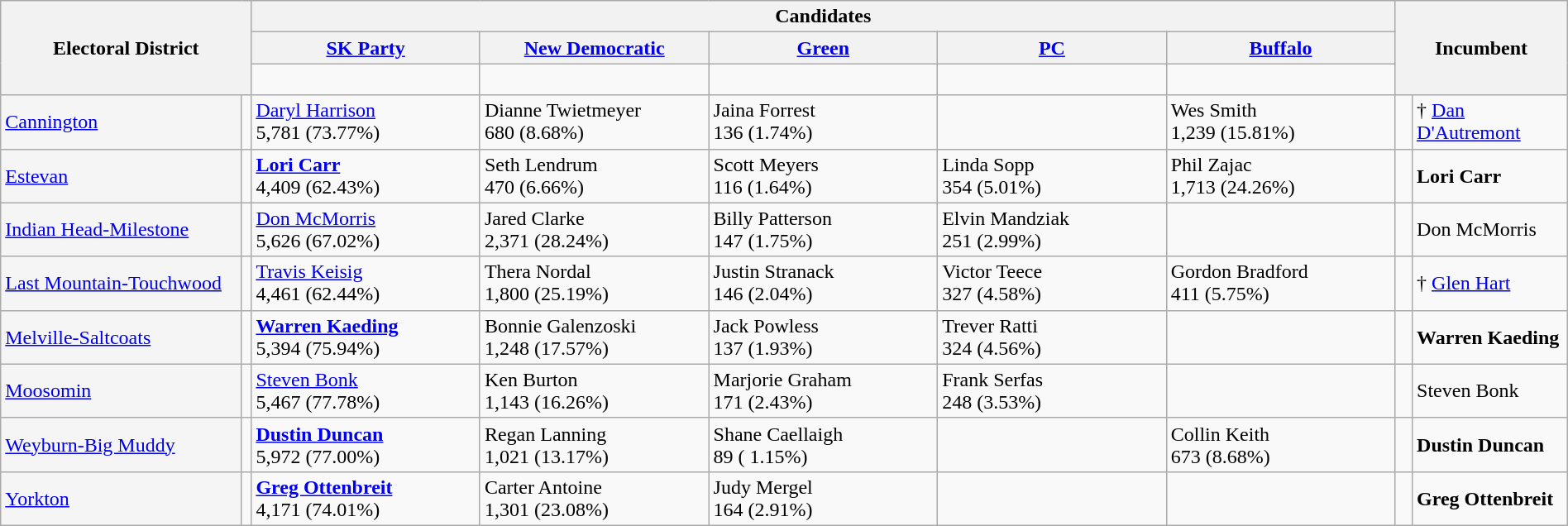<table class="wikitable" style="width:100%;">
<tr>
<th style="width:16%;" rowspan="3" colspan="2">Electoral District</th>
<th colspan="5">Candidates</th>
<th style="width:14%;" rowspan="3" colspan="2">Incumbent</th>
</tr>
<tr>
<th style="width:14.6%;"><a href='#'>SK Party</a></th>
<th style="width:14.6%;"><a href='#'>New Democratic</a></th>
<th style="width:14.6%;"><a href='#'>Green</a></th>
<th style="width:14.6%;"><a href='#'>PC</a></th>
<th style="width:14.6%;"><a href='#'>Buffalo</a></th>
</tr>
<tr>
<td width=14.6% > </td>
<td width=14.6% > </td>
<td width=14.6% > </td>
<td width=14.6% > </td>
<td width=14.6% > </td>
</tr>
<tr>
<td style="background:whitesmoke;"><a href='#'>Cannington</a></td>
<td></td>
<td><a href='#'>Daryl Harrison</a> <br>5,781 (73.77%)</td>
<td>Dianne Twietmeyer <br>680 (8.68%)</td>
<td>Jaina Forrest <br>136 (1.74%)</td>
<td></td>
<td>Wes Smith <br>1,239 (15.81%)</td>
<td> </td>
<td>† <a href='#'>Dan D'Autremont</a></td>
</tr>
<tr>
<td style="background:whitesmoke;"><a href='#'>Estevan</a></td>
<td></td>
<td><strong><a href='#'>Lori Carr</a></strong> <br>4,409 (62.43%)</td>
<td>Seth Lendrum <br>470 (6.66%)</td>
<td>Scott Meyers <br>116 (1.64%)</td>
<td>Linda Sopp <br>354 (5.01%)</td>
<td>Phil Zajac <br>1,713 (24.26%)</td>
<td> </td>
<td><strong>Lori Carr</strong></td>
</tr>
<tr>
<td style="background:whitesmoke;"><a href='#'>Indian Head-Milestone</a></td>
<td></td>
<td><a href='#'>Don McMorris</a> <br>5,626 (67.02%)</td>
<td>Jared Clarke <br>2,371 (28.24%)</td>
<td>Billy Patterson <br>147 (1.75%)</td>
<td>Elvin Mandziak <br>251 (2.99%)</td>
<td></td>
<td> </td>
<td>Don McMorris</td>
</tr>
<tr>
<td style="background:whitesmoke;"><a href='#'>Last Mountain-Touchwood</a></td>
<td></td>
<td><a href='#'>Travis Keisig</a> <br>4,461 (62.44%)</td>
<td>Thera Nordal <br>1,800 (25.19%)</td>
<td>Justin Stranack <br>146 (2.04%)</td>
<td>Victor Teece <br>327 (4.58%)</td>
<td>Gordon Bradford <br>411 (5.75%)</td>
<td> </td>
<td>† <a href='#'>Glen Hart</a></td>
</tr>
<tr>
<td style="background:whitesmoke;"><a href='#'>Melville-Saltcoats</a></td>
<td></td>
<td><strong><a href='#'>Warren Kaeding</a></strong> <br>5,394 (75.94%)</td>
<td>Bonnie Galenzoski <br>1,248 (17.57%)</td>
<td>Jack Powless <br>137 (1.93%)</td>
<td>Trever Ratti <br>324 (4.56%)</td>
<td></td>
<td> </td>
<td><strong>Warren Kaeding</strong></td>
</tr>
<tr>
<td style="background:whitesmoke;"><a href='#'>Moosomin</a></td>
<td></td>
<td><a href='#'>Steven Bonk</a> <br>5,467 (77.78%)</td>
<td>Ken Burton <br>1,143 (16.26%)</td>
<td>Marjorie Graham <br>171 (2.43%)</td>
<td>Frank Serfas <br>248 (3.53%)</td>
<td></td>
<td> </td>
<td>Steven Bonk</td>
</tr>
<tr>
<td style="background:whitesmoke;"><a href='#'>Weyburn-Big Muddy</a></td>
<td></td>
<td><strong><a href='#'>Dustin Duncan</a></strong> <br>5,972 (77.00%)</td>
<td>Regan Lanning <br>1,021 (13.17%)</td>
<td>Shane Caellaigh <br>89 ( 1.15%)</td>
<td></td>
<td>Collin Keith <br>673 (8.68%)</td>
<td> </td>
<td><strong>Dustin Duncan</strong></td>
</tr>
<tr>
<td style="background:whitesmoke;"><a href='#'>Yorkton</a></td>
<td></td>
<td><strong><a href='#'>Greg Ottenbreit</a></strong> <br>4,171 (74.01%)</td>
<td>Carter Antoine <br>1,301 (23.08%)</td>
<td>Judy Mergel <br>164 (2.91%)</td>
<td></td>
<td></td>
<td> </td>
<td><strong>Greg Ottenbreit</strong></td>
</tr>
</table>
